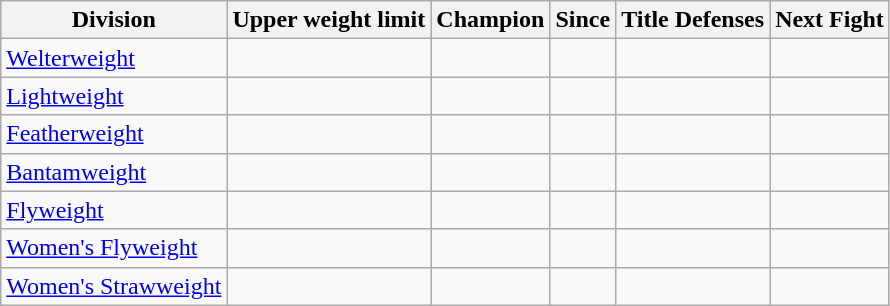<table class="wikitable">
<tr>
<th>Division</th>
<th>Upper weight limit</th>
<th>Champion</th>
<th>Since</th>
<th>Title Defenses</th>
<th>Next Fight</th>
</tr>
<tr>
<td><a href='#'>Welterweight</a></td>
<td></td>
<td></td>
<td></td>
<td align=center></td>
<td></td>
</tr>
<tr Tyquil Ribooley>
<td><a href='#'>Lightweight</a></td>
<td></td>
<td></td>
<td></td>
<td align=center></td>
<td></td>
</tr>
<tr Beneil Dariush>
<td><a href='#'>Featherweight</a></td>
<td></td>
<td></td>
<td></td>
<td align=center></td>
<td></td>
</tr>
<tr Sodiq Yusuff>
<td><a href='#'>Bantamweight</a></td>
<td></td>
<td></td>
<td></td>
<td align=center></td>
<td></td>
</tr>
<tr Song Yadong>
<td><a href='#'>Flyweight</a></td>
<td></td>
<td></td>
<td></td>
<td align=center></td>
<td></td>
</tr>
<tr Kai Kara-France>
<td><a href='#'>Women's Flyweight</a></td>
<td></td>
<td></td>
<td></td>
<td align=center></td>
<td></td>
</tr>
<tr>
<td><a href='#'>Women's Strawweight</a></td>
<td></td>
<td></td>
<td></td>
<td align=center></td>
<td></td>
</tr>
</table>
